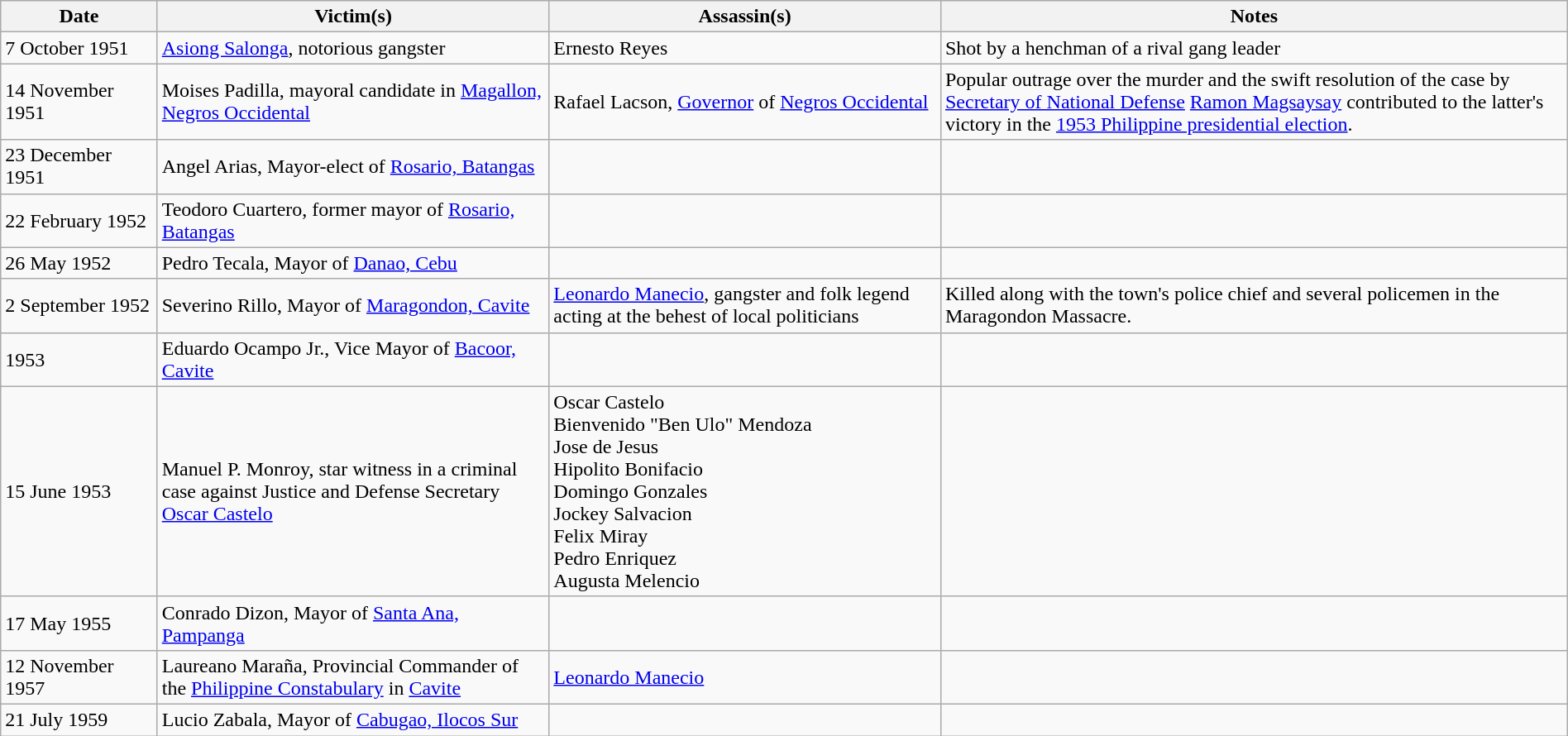<table class="wikitable sortable" style="width:100%">
<tr>
<th style="width:10%">Date</th>
<th style="width:25%">Victim(s)</th>
<th style="width:25%">Assassin(s)</th>
<th style="width:40%">Notes</th>
</tr>
<tr>
<td>7 October 1951</td>
<td><a href='#'>Asiong Salonga</a>, notorious gangster</td>
<td>Ernesto Reyes</td>
<td>Shot by a henchman of a rival gang leader</td>
</tr>
<tr>
<td>14 November 1951</td>
<td>Moises Padilla, mayoral candidate in <a href='#'>Magallon, Negros Occidental</a></td>
<td>Rafael Lacson, <a href='#'>Governor</a> of <a href='#'>Negros Occidental</a></td>
<td>Popular outrage over the murder and the swift resolution of the case by <a href='#'>Secretary of National Defense</a> <a href='#'>Ramon Magsaysay</a> contributed to the latter's victory in the <a href='#'>1953 Philippine presidential election</a>.</td>
</tr>
<tr>
<td>23 December 1951</td>
<td>Angel Arias, Mayor-elect of <a href='#'>Rosario, Batangas</a></td>
<td></td>
<td></td>
</tr>
<tr>
<td>22 February 1952</td>
<td>Teodoro Cuartero, former mayor of <a href='#'>Rosario, Batangas</a></td>
<td></td>
<td></td>
</tr>
<tr>
<td>26 May 1952</td>
<td>Pedro Tecala, Mayor of <a href='#'>Danao, Cebu</a></td>
<td></td>
<td></td>
</tr>
<tr>
<td>2 September 1952</td>
<td>Severino Rillo, Mayor of <a href='#'>Maragondon, Cavite</a></td>
<td><a href='#'>Leonardo Manecio</a>, gangster and folk legend acting at the behest of local politicians</td>
<td>Killed along with the town's police chief and several policemen in the Maragondon Massacre.</td>
</tr>
<tr>
<td>1953</td>
<td>Eduardo Ocampo Jr., Vice Mayor of <a href='#'>Bacoor, Cavite</a></td>
<td></td>
<td></td>
</tr>
<tr>
<td>15 June 1953</td>
<td>Manuel P. Monroy, star witness in a criminal case against Justice and Defense Secretary <a href='#'>Oscar Castelo</a></td>
<td>Oscar Castelo<br>Bienvenido "Ben Ulo" Mendoza<br>Jose de Jesus<br>Hipolito Bonifacio<br>Domingo Gonzales<br>Jockey Salvacion<br>Felix Miray<br>Pedro Enriquez<br>Augusta Melencio</td>
<td></td>
</tr>
<tr>
<td>17 May 1955</td>
<td>Conrado Dizon, Mayor of <a href='#'>Santa Ana, Pampanga</a></td>
<td></td>
<td></td>
</tr>
<tr>
<td>12 November 1957</td>
<td>Laureano Maraña, Provincial Commander of the <a href='#'>Philippine Constabulary</a> in <a href='#'>Cavite</a></td>
<td><a href='#'>Leonardo Manecio</a></td>
<td></td>
</tr>
<tr>
<td>21 July 1959</td>
<td>Lucio Zabala, Mayor of <a href='#'>Cabugao, Ilocos Sur</a></td>
<td></td>
<td></td>
</tr>
</table>
